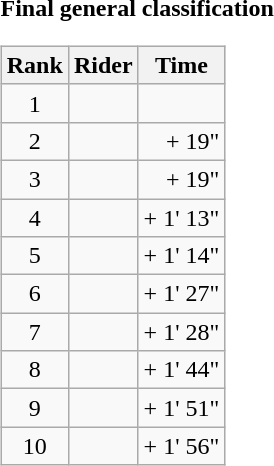<table>
<tr>
<td><strong>Final general classification</strong><br><table class="wikitable">
<tr>
<th scope="col">Rank</th>
<th scope="col">Rider</th>
<th scope="col">Time</th>
</tr>
<tr>
<td style="text-align:center;">1</td>
<td></td>
<td style="text-align:right;"></td>
</tr>
<tr>
<td style="text-align:center;">2</td>
<td></td>
<td style="text-align:right;">+ 19"</td>
</tr>
<tr>
<td style="text-align:center;">3</td>
<td></td>
<td style="text-align:right;">+ 19"</td>
</tr>
<tr>
<td style="text-align:center;">4</td>
<td></td>
<td style="text-align:right;">+ 1' 13"</td>
</tr>
<tr>
<td style="text-align:center;">5</td>
<td></td>
<td style="text-align:right;">+ 1' 14"</td>
</tr>
<tr>
<td style="text-align:center;">6</td>
<td></td>
<td style="text-align:right;">+ 1' 27"</td>
</tr>
<tr>
<td style="text-align:center;">7</td>
<td></td>
<td style="text-align:right;">+ 1' 28"</td>
</tr>
<tr>
<td style="text-align:center;">8</td>
<td></td>
<td style="text-align:right;">+ 1' 44"</td>
</tr>
<tr>
<td style="text-align:center;">9</td>
<td></td>
<td style="text-align:right;">+ 1' 51"</td>
</tr>
<tr>
<td style="text-align:center;">10</td>
<td></td>
<td style="text-align:right;">+ 1' 56"</td>
</tr>
</table>
</td>
</tr>
</table>
